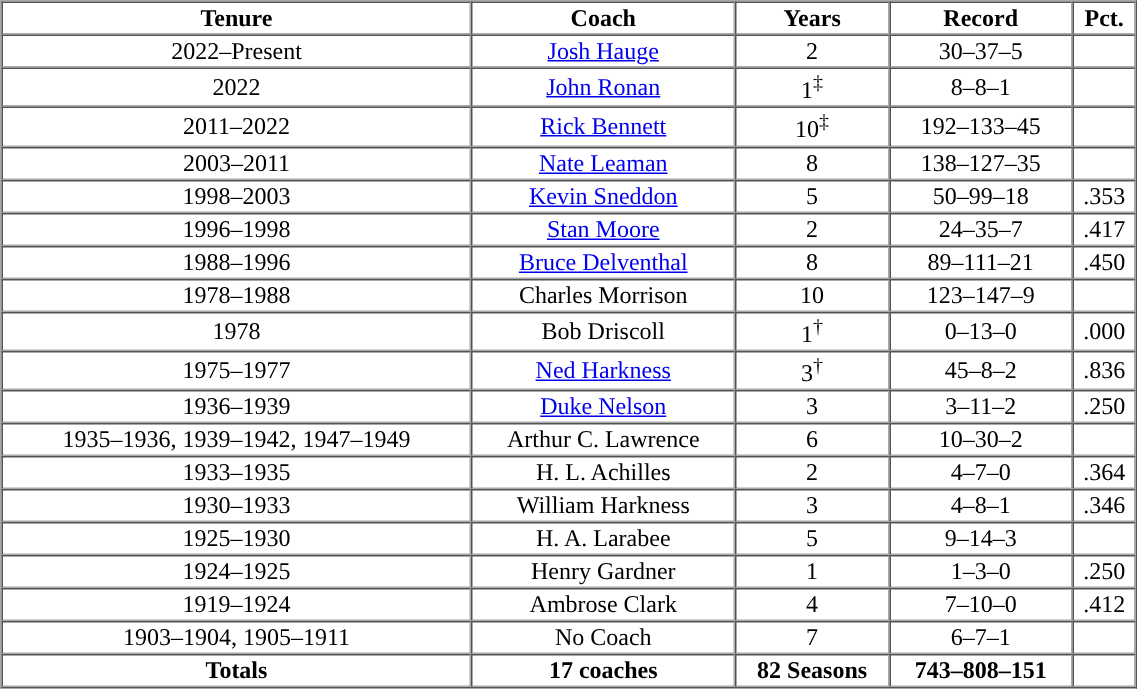<table cellpadding="1" border="1" cellspacing="0" width="60%">
<tr>
<th>Tenure</th>
<th>Coach</th>
<th>Years</th>
<th>Record</th>
<th>Pct.</th>
</tr>
<tr align="center">
<td>2022–Present</td>
<td><a href='#'>Josh Hauge</a></td>
<td>2</td>
<td>30–37–5</td>
<td></td>
</tr>
<tr align="center">
<td>2022</td>
<td><a href='#'>John Ronan</a></td>
<td>1<sup>‡</sup></td>
<td>8–8–1</td>
<td></td>
</tr>
<tr align="center">
<td>2011–2022</td>
<td><a href='#'>Rick Bennett</a></td>
<td>10<sup>‡</sup></td>
<td>192–133–45</td>
<td></td>
</tr>
<tr align="center">
<td>2003–2011</td>
<td><a href='#'>Nate Leaman</a></td>
<td>8</td>
<td>138–127–35</td>
<td></td>
</tr>
<tr align="center">
<td>1998–2003</td>
<td><a href='#'>Kevin Sneddon</a></td>
<td>5</td>
<td>50–99–18</td>
<td>.353</td>
</tr>
<tr align="center">
<td>1996–1998</td>
<td><a href='#'>Stan Moore</a></td>
<td>2</td>
<td>24–35–7</td>
<td>.417</td>
</tr>
<tr align="center">
<td>1988–1996</td>
<td><a href='#'>Bruce Delventhal</a></td>
<td>8</td>
<td>89–111–21</td>
<td>.450</td>
</tr>
<tr align="center">
<td>1978–1988</td>
<td>Charles Morrison</td>
<td>10</td>
<td>123–147–9</td>
<td></td>
</tr>
<tr align="center">
<td>1978</td>
<td>Bob Driscoll</td>
<td>1<sup>†</sup></td>
<td>0–13–0</td>
<td>.000</td>
</tr>
<tr align="center">
<td>1975–1977</td>
<td><a href='#'>Ned Harkness</a></td>
<td>3<sup>†</sup></td>
<td>45–8–2</td>
<td>.836</td>
</tr>
<tr align="center">
<td>1936–1939</td>
<td><a href='#'>Duke Nelson</a></td>
<td>3</td>
<td>3–11–2</td>
<td>.250</td>
</tr>
<tr align="center">
<td>1935–1936, 1939–1942, 1947–1949</td>
<td>Arthur C. Lawrence</td>
<td>6</td>
<td>10–30–2</td>
<td></td>
</tr>
<tr align="center">
<td>1933–1935</td>
<td>H. L. Achilles</td>
<td>2</td>
<td>4–7–0</td>
<td>.364</td>
</tr>
<tr align="center">
<td>1930–1933</td>
<td>William Harkness</td>
<td>3</td>
<td>4–8–1</td>
<td>.346</td>
</tr>
<tr align="center">
<td>1925–1930</td>
<td>H. A. Larabee</td>
<td>5</td>
<td>9–14–3</td>
<td></td>
</tr>
<tr align="center">
<td>1924–1925</td>
<td>Henry Gardner</td>
<td>1</td>
<td>1–3–0</td>
<td>.250</td>
</tr>
<tr align="center">
<td>1919–1924</td>
<td>Ambrose Clark</td>
<td>4</td>
<td>7–10–0</td>
<td>.412</td>
</tr>
<tr align="center">
<td>1903–1904, 1905–1911</td>
<td>No Coach</td>
<td>7</td>
<td>6–7–1</td>
<td></td>
</tr>
<tr align="center">
</tr>
<tr align=center>
<th>Totals</th>
<th>17 coaches</th>
<th>82 Seasons</th>
<th>743–808–151</th>
<th></th>
</tr>
</table>
